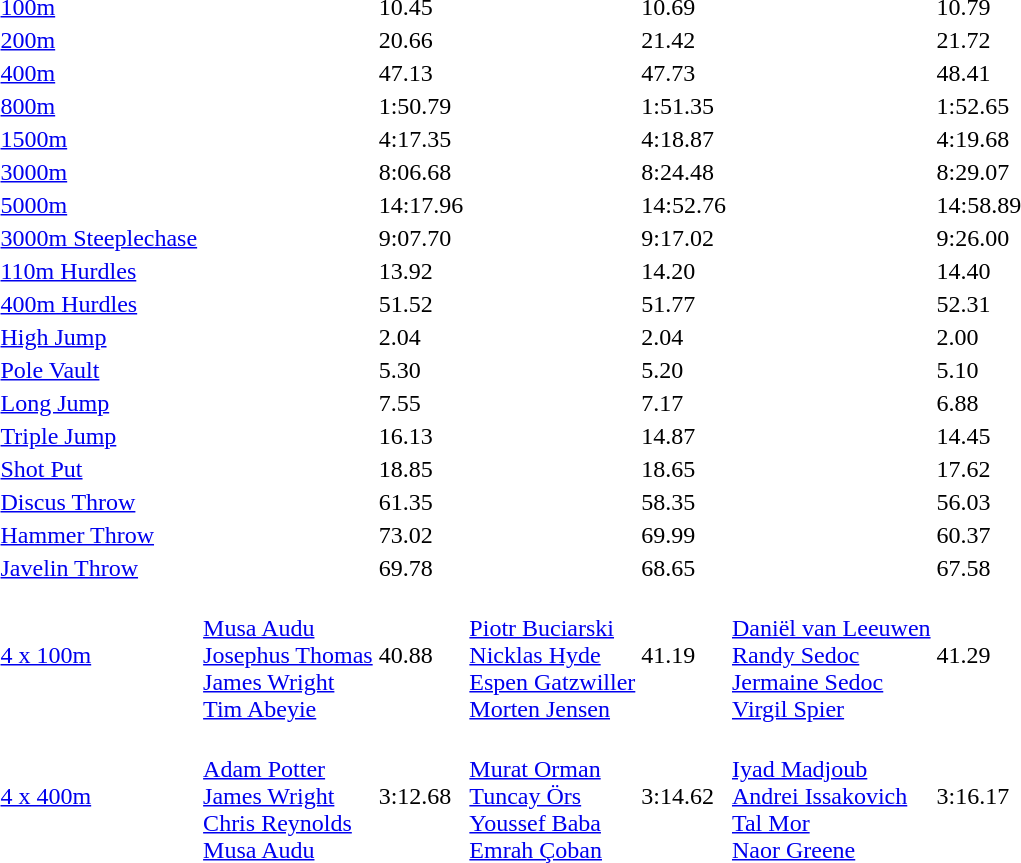<table>
<tr>
<td><a href='#'>100m</a></td>
<td></td>
<td>10.45</td>
<td></td>
<td>10.69</td>
<td></td>
<td>10.79</td>
</tr>
<tr>
<td><a href='#'>200m</a></td>
<td></td>
<td>20.66</td>
<td></td>
<td>21.42</td>
<td></td>
<td>21.72</td>
</tr>
<tr>
<td><a href='#'>400m</a></td>
<td></td>
<td>47.13</td>
<td></td>
<td>47.73</td>
<td></td>
<td>48.41</td>
</tr>
<tr>
<td><a href='#'>800m</a></td>
<td></td>
<td>1:50.79</td>
<td></td>
<td>1:51.35</td>
<td></td>
<td>1:52.65</td>
</tr>
<tr>
<td><a href='#'>1500m</a></td>
<td></td>
<td>4:17.35</td>
<td></td>
<td>4:18.87</td>
<td></td>
<td>4:19.68</td>
</tr>
<tr>
<td><a href='#'>3000m</a></td>
<td></td>
<td>8:06.68</td>
<td></td>
<td>8:24.48</td>
<td></td>
<td>8:29.07</td>
</tr>
<tr>
<td><a href='#'>5000m</a></td>
<td></td>
<td>14:17.96</td>
<td></td>
<td>14:52.76</td>
<td></td>
<td>14:58.89</td>
</tr>
<tr>
<td><a href='#'>3000m Steeplechase</a></td>
<td></td>
<td>9:07.70</td>
<td></td>
<td>9:17.02</td>
<td></td>
<td>9:26.00</td>
</tr>
<tr>
<td><a href='#'>110m Hurdles</a></td>
<td></td>
<td>13.92</td>
<td></td>
<td>14.20</td>
<td></td>
<td>14.40</td>
</tr>
<tr>
<td><a href='#'>400m Hurdles</a></td>
<td></td>
<td>51.52</td>
<td></td>
<td>51.77</td>
<td></td>
<td>52.31</td>
</tr>
<tr>
<td><a href='#'>High Jump</a></td>
<td></td>
<td>2.04</td>
<td></td>
<td>2.04</td>
<td></td>
<td>2.00</td>
</tr>
<tr>
<td><a href='#'>Pole Vault</a></td>
<td></td>
<td>5.30</td>
<td></td>
<td>5.20</td>
<td></td>
<td>5.10</td>
</tr>
<tr>
<td><a href='#'>Long Jump</a></td>
<td></td>
<td>7.55</td>
<td></td>
<td>7.17</td>
<td></td>
<td>6.88</td>
</tr>
<tr>
<td><a href='#'>Triple Jump</a></td>
<td></td>
<td>16.13</td>
<td></td>
<td>14.87</td>
<td></td>
<td>14.45</td>
</tr>
<tr>
<td><a href='#'>Shot Put</a></td>
<td></td>
<td>18.85</td>
<td></td>
<td>18.65</td>
<td></td>
<td>17.62</td>
</tr>
<tr>
<td><a href='#'>Discus Throw</a></td>
<td></td>
<td>61.35</td>
<td></td>
<td>58.35</td>
<td></td>
<td>56.03</td>
</tr>
<tr>
<td><a href='#'>Hammer Throw</a></td>
<td></td>
<td>73.02</td>
<td></td>
<td>69.99</td>
<td></td>
<td>60.37</td>
</tr>
<tr>
<td><a href='#'>Javelin Throw</a></td>
<td></td>
<td>69.78</td>
<td></td>
<td>68.65</td>
<td></td>
<td>67.58</td>
</tr>
<tr>
<td><a href='#'>4 x 100m</a></td>
<td><br><a href='#'>Musa Audu</a><br><a href='#'>Josephus Thomas</a><br><a href='#'>James Wright</a><br><a href='#'>Tim Abeyie</a></td>
<td>40.88</td>
<td><br><a href='#'>Piotr Buciarski</a><br><a href='#'>Nicklas Hyde</a><br><a href='#'>Espen Gatzwiller</a><br><a href='#'>Morten Jensen</a></td>
<td>41.19</td>
<td><br><a href='#'>Daniël van Leeuwen</a><br><a href='#'>Randy Sedoc</a><br><a href='#'>Jermaine Sedoc</a><br><a href='#'>Virgil Spier</a></td>
<td>41.29</td>
</tr>
<tr>
<td><a href='#'>4 x 400m</a></td>
<td><br><a href='#'>Adam Potter</a><br><a href='#'>James Wright</a><br><a href='#'>Chris Reynolds</a><br><a href='#'>Musa Audu</a></td>
<td>3:12.68</td>
<td><br><a href='#'>Murat Orman</a><br><a href='#'>Tuncay Örs</a><br><a href='#'>Youssef Baba</a><br><a href='#'>Emrah Çoban</a></td>
<td>3:14.62</td>
<td><br><a href='#'>Iyad Madjoub</a><br><a href='#'>Andrei Issakovich</a><br><a href='#'>Tal Mor</a><br><a href='#'>Naor Greene</a></td>
<td>3:16.17</td>
</tr>
</table>
